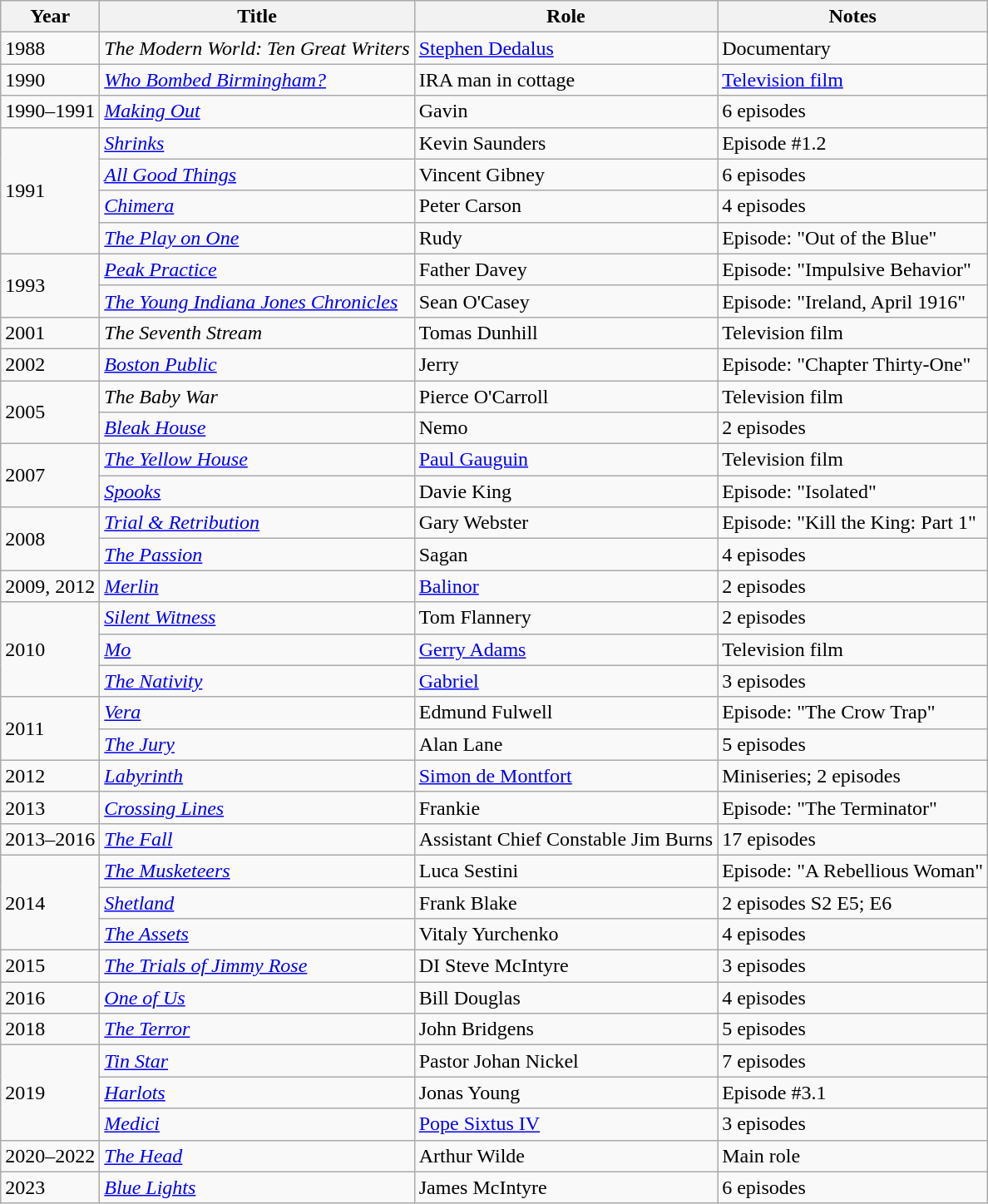<table class="wikitable sortable">
<tr>
<th>Year</th>
<th>Title</th>
<th>Role</th>
<th class = "unsortable">Notes</th>
</tr>
<tr>
<td>1988</td>
<td><em>The Modern World: Ten Great Writers</em></td>
<td><a href='#'>Stephen Dedalus</a></td>
<td>Documentary</td>
</tr>
<tr>
<td>1990</td>
<td><em><a href='#'>Who Bombed Birmingham?</a></em></td>
<td>IRA man in cottage</td>
<td><a href='#'>Television film</a></td>
</tr>
<tr>
<td>1990–1991</td>
<td><em><a href='#'>Making Out</a></em></td>
<td>Gavin</td>
<td>6 episodes</td>
</tr>
<tr>
<td rowspan="4">1991</td>
<td><em><a href='#'>Shrinks</a></em></td>
<td>Kevin Saunders</td>
<td>Episode #1.2</td>
</tr>
<tr>
<td><em><a href='#'>All Good Things</a></em></td>
<td>Vincent Gibney</td>
<td>6 episodes</td>
</tr>
<tr>
<td><em><a href='#'>Chimera</a></em></td>
<td>Peter Carson</td>
<td>4 episodes</td>
</tr>
<tr>
<td><em><a href='#'>The Play on One</a></em></td>
<td>Rudy</td>
<td>Episode: "Out of the Blue"</td>
</tr>
<tr>
<td rowspan="2">1993</td>
<td><em><a href='#'>Peak Practice</a></em></td>
<td>Father Davey</td>
<td>Episode: "Impulsive Behavior"</td>
</tr>
<tr>
<td><em><a href='#'>The Young Indiana Jones Chronicles</a></em></td>
<td>Sean O'Casey</td>
<td>Episode: "Ireland, April 1916"</td>
</tr>
<tr>
<td>2001</td>
<td><em>The Seventh Stream</em></td>
<td>Tomas Dunhill</td>
<td>Television film</td>
</tr>
<tr>
<td>2002</td>
<td><em><a href='#'>Boston Public</a></em></td>
<td>Jerry</td>
<td>Episode: "Chapter Thirty-One"</td>
</tr>
<tr>
<td rowspan="2">2005</td>
<td><em>The Baby War</em></td>
<td>Pierce O'Carroll</td>
<td>Television film</td>
</tr>
<tr>
<td><em><a href='#'>Bleak House</a></em></td>
<td>Nemo</td>
<td>2 episodes</td>
</tr>
<tr>
<td rowspan="2">2007</td>
<td><em><a href='#'>The Yellow House</a></em></td>
<td><a href='#'>Paul Gauguin</a></td>
<td>Television film</td>
</tr>
<tr>
<td><em><a href='#'>Spooks</a></em></td>
<td>Davie King</td>
<td>Episode: "Isolated"</td>
</tr>
<tr>
<td rowspan="2">2008</td>
<td><em><a href='#'>Trial & Retribution</a></em></td>
<td>Gary Webster</td>
<td>Episode: "Kill the King: Part 1"</td>
</tr>
<tr>
<td><em><a href='#'>The Passion</a></em></td>
<td>Sagan</td>
<td>4 episodes</td>
</tr>
<tr>
<td>2009, 2012</td>
<td><em><a href='#'>Merlin</a></em></td>
<td><a href='#'>Balinor</a></td>
<td>2 episodes</td>
</tr>
<tr>
<td rowspan="3">2010</td>
<td><em><a href='#'>Silent Witness</a></em></td>
<td>Tom Flannery</td>
<td>2 episodes</td>
</tr>
<tr>
<td><em><a href='#'>Mo</a></em></td>
<td><a href='#'>Gerry Adams</a></td>
<td>Television film</td>
</tr>
<tr>
<td><em><a href='#'>The Nativity</a></em></td>
<td><a href='#'>Gabriel</a></td>
<td>3 episodes</td>
</tr>
<tr>
<td rowspan="2">2011</td>
<td><em><a href='#'>Vera</a></em></td>
<td>Edmund Fulwell</td>
<td>Episode: "The Crow Trap"</td>
</tr>
<tr>
<td><em><a href='#'>The Jury</a></em></td>
<td>Alan Lane</td>
<td>5 episodes</td>
</tr>
<tr>
<td>2012</td>
<td><em><a href='#'>Labyrinth</a></em></td>
<td><a href='#'>Simon de Montfort</a></td>
<td>Miniseries; 2 episodes</td>
</tr>
<tr>
<td>2013</td>
<td><em><a href='#'>Crossing Lines</a></em></td>
<td>Frankie</td>
<td>Episode: "The Terminator"</td>
</tr>
<tr>
<td>2013–2016</td>
<td><em><a href='#'>The Fall</a></em></td>
<td>Assistant Chief Constable Jim Burns</td>
<td>17 episodes</td>
</tr>
<tr>
<td rowspan="3">2014</td>
<td><em><a href='#'>The Musketeers</a></em></td>
<td>Luca Sestini</td>
<td>Episode: "A Rebellious Woman"</td>
</tr>
<tr>
<td><a href='#'><em>Shetland</em></a></td>
<td>Frank Blake</td>
<td>2 episodes S2 E5; E6</td>
</tr>
<tr>
<td><em><a href='#'>The Assets</a></em></td>
<td>Vitaly Yurchenko</td>
<td>4 episodes</td>
</tr>
<tr>
<td>2015</td>
<td><em><a href='#'>The Trials of Jimmy Rose</a></em></td>
<td>DI Steve McIntyre</td>
<td>3 episodes</td>
</tr>
<tr>
<td>2016</td>
<td><em><a href='#'>One of Us</a></em></td>
<td>Bill Douglas</td>
<td>4 episodes</td>
</tr>
<tr>
<td>2018</td>
<td><em><a href='#'>The Terror</a></em></td>
<td>John Bridgens</td>
<td>5 episodes</td>
</tr>
<tr>
<td rowspan="3">2019</td>
<td><em><a href='#'>Tin Star</a></em></td>
<td>Pastor Johan Nickel</td>
<td>7 episodes</td>
</tr>
<tr>
<td><em><a href='#'>Harlots</a></em></td>
<td>Jonas Young</td>
<td>Episode #3.1</td>
</tr>
<tr>
<td><em><a href='#'>Medici</a></em></td>
<td><a href='#'>Pope Sixtus IV</a></td>
<td>3 episodes</td>
</tr>
<tr>
<td>2020–2022</td>
<td><em><a href='#'>The Head</a></em></td>
<td>Arthur Wilde</td>
<td>Main role</td>
</tr>
<tr>
<td>2023</td>
<td><em><a href='#'>Blue Lights</a></em></td>
<td>James McIntyre</td>
<td>6 episodes</td>
</tr>
</table>
